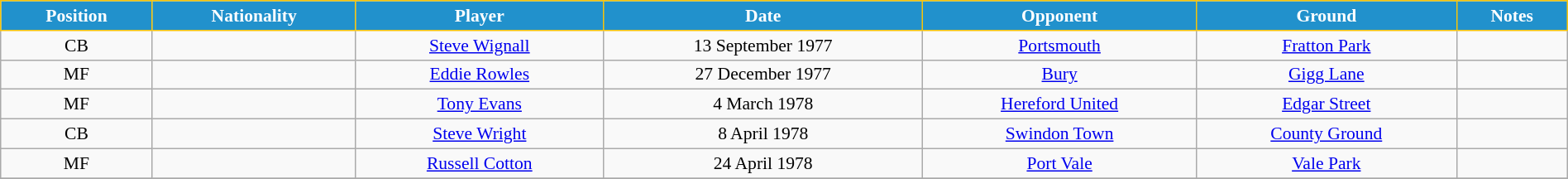<table class="wikitable" style="text-align:center; font-size:90%; width:100%;">
<tr>
<th style="background:#2191CC; color:white; border:1px solid #F7C408; text-align:center;">Position</th>
<th style="background:#2191CC; color:white; border:1px solid #F7C408; text-align:center;">Nationality</th>
<th style="background:#2191CC; color:white; border:1px solid #F7C408; text-align:center;">Player</th>
<th style="background:#2191CC; color:white; border:1px solid #F7C408; text-align:center;">Date</th>
<th style="background:#2191CC; color:white; border:1px solid #F7C408; text-align:center;">Opponent</th>
<th style="background:#2191CC; color:white; border:1px solid #F7C408; text-align:center;">Ground</th>
<th style="background:#2191CC; color:white; border:1px solid #F7C408; text-align:center;">Notes</th>
</tr>
<tr>
<td>CB</td>
<td></td>
<td><a href='#'>Steve Wignall</a></td>
<td>13 September 1977</td>
<td><a href='#'>Portsmouth</a></td>
<td><a href='#'>Fratton Park</a></td>
<td></td>
</tr>
<tr>
<td>MF</td>
<td></td>
<td><a href='#'>Eddie Rowles</a></td>
<td>27 December 1977</td>
<td><a href='#'>Bury</a></td>
<td><a href='#'>Gigg Lane</a></td>
<td></td>
</tr>
<tr>
<td>MF</td>
<td></td>
<td><a href='#'>Tony Evans</a></td>
<td>4 March 1978</td>
<td><a href='#'>Hereford United</a></td>
<td><a href='#'>Edgar Street</a></td>
<td></td>
</tr>
<tr>
<td>CB</td>
<td></td>
<td><a href='#'>Steve Wright</a></td>
<td>8 April 1978</td>
<td><a href='#'>Swindon Town</a></td>
<td><a href='#'>County Ground</a></td>
<td></td>
</tr>
<tr>
<td>MF</td>
<td></td>
<td><a href='#'>Russell Cotton</a></td>
<td>24 April 1978</td>
<td><a href='#'>Port Vale</a></td>
<td><a href='#'>Vale Park</a></td>
<td></td>
</tr>
<tr>
</tr>
</table>
